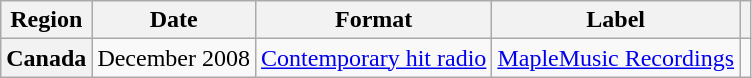<table class="wikitable plainrowheaders">
<tr>
<th scope="col">Region</th>
<th scope="col">Date</th>
<th scope="col">Format</th>
<th scope="col">Label</th>
<th scope="col"></th>
</tr>
<tr>
<th scope="row">Canada</th>
<td>December 2008</td>
<td><a href='#'>Contemporary hit radio</a></td>
<td><a href='#'>MapleMusic Recordings</a></td>
<td align="center"></td>
</tr>
</table>
